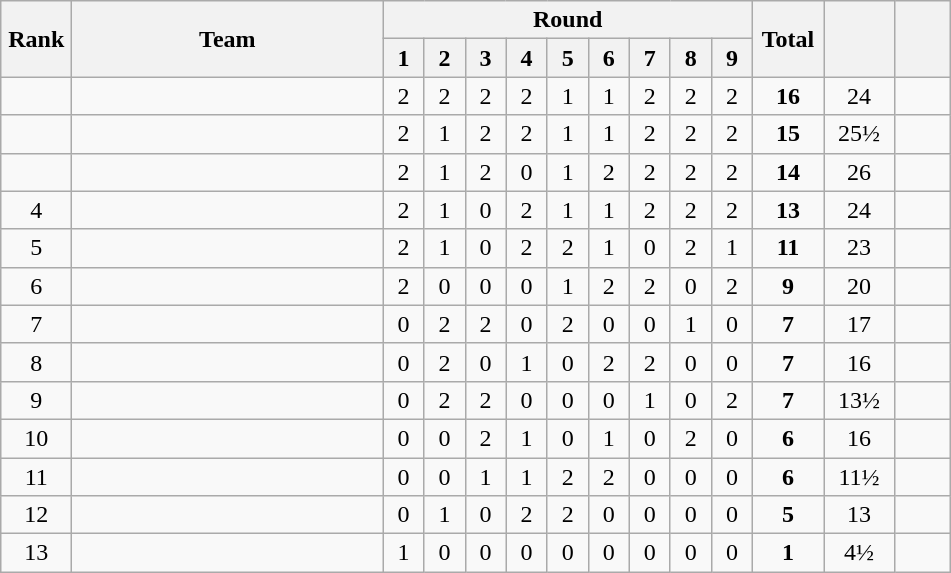<table class=wikitable style="text-align:center">
<tr>
<th rowspan="2" width=40>Rank</th>
<th rowspan="2" width=200>Team</th>
<th colspan="9">Round</th>
<th rowspan="2" width=40>Total</th>
<th rowspan="2" width=40></th>
<th rowspan="2" width=30></th>
</tr>
<tr>
<th width=20>1</th>
<th width=20>2</th>
<th width=20>3</th>
<th width=20>4</th>
<th width=20>5</th>
<th width=20>6</th>
<th width=20>7</th>
<th width=20>8</th>
<th width=20>9</th>
</tr>
<tr>
<td></td>
<td align=left></td>
<td>2</td>
<td>2</td>
<td>2</td>
<td>2</td>
<td>1</td>
<td>1</td>
<td>2</td>
<td>2</td>
<td>2</td>
<td><strong>16</strong></td>
<td>24</td>
<td></td>
</tr>
<tr>
<td></td>
<td align=left></td>
<td>2</td>
<td>1</td>
<td>2</td>
<td>2</td>
<td>1</td>
<td>1</td>
<td>2</td>
<td>2</td>
<td>2</td>
<td><strong>15</strong></td>
<td>25½</td>
<td></td>
</tr>
<tr>
<td></td>
<td align=left></td>
<td>2</td>
<td>1</td>
<td>2</td>
<td>0</td>
<td>1</td>
<td>2</td>
<td>2</td>
<td>2</td>
<td>2</td>
<td><strong>14</strong></td>
<td>26</td>
<td></td>
</tr>
<tr>
<td>4</td>
<td align=left></td>
<td>2</td>
<td>1</td>
<td>0</td>
<td>2</td>
<td>1</td>
<td>1</td>
<td>2</td>
<td>2</td>
<td>2</td>
<td><strong>13</strong></td>
<td>24</td>
<td></td>
</tr>
<tr>
<td>5</td>
<td align=left></td>
<td>2</td>
<td>1</td>
<td>0</td>
<td>2</td>
<td>2</td>
<td>1</td>
<td>0</td>
<td>2</td>
<td>1</td>
<td><strong>11</strong></td>
<td>23</td>
<td></td>
</tr>
<tr>
<td>6</td>
<td align=left></td>
<td>2</td>
<td>0</td>
<td>0</td>
<td>0</td>
<td>1</td>
<td>2</td>
<td>2</td>
<td>0</td>
<td>2</td>
<td><strong>9</strong></td>
<td>20</td>
<td></td>
</tr>
<tr>
<td>7</td>
<td align=left></td>
<td>0</td>
<td>2</td>
<td>2</td>
<td>0</td>
<td>2</td>
<td>0</td>
<td>0</td>
<td>1</td>
<td>0</td>
<td><strong>7</strong></td>
<td>17</td>
<td></td>
</tr>
<tr>
<td>8</td>
<td align=left></td>
<td>0</td>
<td>2</td>
<td>0</td>
<td>1</td>
<td>0</td>
<td>2</td>
<td>2</td>
<td>0</td>
<td>0</td>
<td><strong>7</strong></td>
<td>16</td>
<td></td>
</tr>
<tr>
<td>9</td>
<td align=left></td>
<td>0</td>
<td>2</td>
<td>2</td>
<td>0</td>
<td>0</td>
<td>0</td>
<td>1</td>
<td>0</td>
<td>2</td>
<td><strong>7</strong></td>
<td>13½</td>
<td></td>
</tr>
<tr>
<td>10</td>
<td align=left></td>
<td>0</td>
<td>0</td>
<td>2</td>
<td>1</td>
<td>0</td>
<td>1</td>
<td>0</td>
<td>2</td>
<td>0</td>
<td><strong>6</strong></td>
<td>16</td>
<td></td>
</tr>
<tr>
<td>11</td>
<td align=left></td>
<td>0</td>
<td>0</td>
<td>1</td>
<td>1</td>
<td>2</td>
<td>2</td>
<td>0</td>
<td>0</td>
<td>0</td>
<td><strong>6</strong></td>
<td>11½</td>
<td></td>
</tr>
<tr>
<td>12</td>
<td align=left></td>
<td>0</td>
<td>1</td>
<td>0</td>
<td>2</td>
<td>2</td>
<td>0</td>
<td>0</td>
<td>0</td>
<td>0</td>
<td><strong>5</strong></td>
<td>13</td>
<td></td>
</tr>
<tr>
<td>13</td>
<td align=left></td>
<td>1</td>
<td>0</td>
<td>0</td>
<td>0</td>
<td>0</td>
<td>0</td>
<td>0</td>
<td>0</td>
<td>0</td>
<td><strong>1</strong></td>
<td>4½</td>
<td></td>
</tr>
</table>
